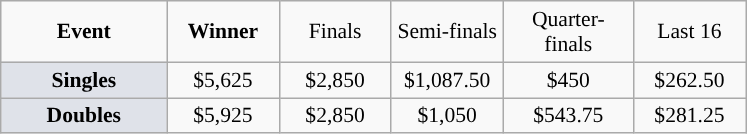<table class=wikitable style="font-size:90%;text-align:center">
<tr>
<td style="width:104px;"><strong>Event</strong></td>
<td style="width:68px;"><strong>Winner</strong></td>
<td style="width:68px;">Finals</td>
<td style="width:68px;">Semi-finals</td>
<td style="width:80px;">Quarter-finals</td>
<td style="width:68px;">Last 16</td>
</tr>
<tr>
<td style="background:#dfe2e9;"><strong>Singles</strong></td>
<td>$5,625</td>
<td>$2,850</td>
<td>$1,087.50</td>
<td>$450</td>
<td>$262.50</td>
</tr>
<tr>
<td style="background:#dfe2e9;"><strong>Doubles</strong></td>
<td>$5,925</td>
<td>$2,850</td>
<td>$1,050</td>
<td>$543.75</td>
<td>$281.25</td>
</tr>
</table>
